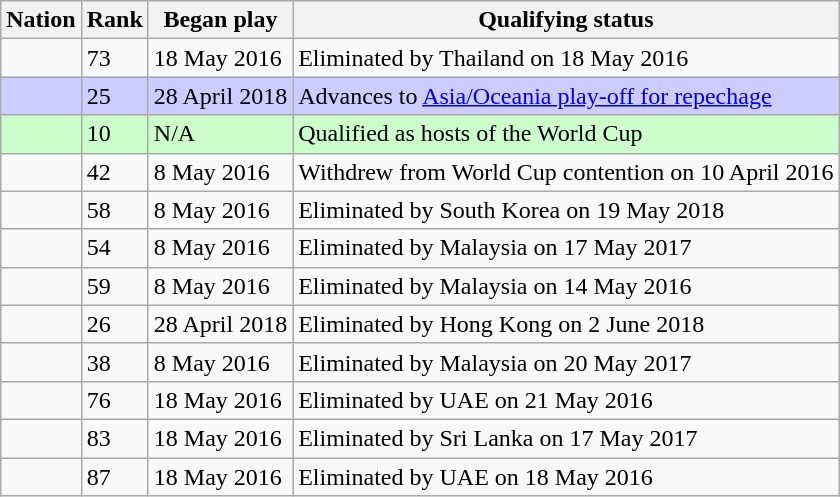<table class="wikitable sortable">
<tr>
<th>Nation</th>
<th data-sort-type="number">Rank</th>
<th data-sort-type="date">Began play</th>
<th>Qualifying status</th>
</tr>
<tr>
<td></td>
<td>73</td>
<td>18 May 2016</td>
<td>Eliminated by Thailand on 18 May 2016</td>
</tr>
<tr bgcolor="#ccccff">
<td></td>
<td>25</td>
<td>28 April 2018</td>
<td>Advances to <a href='#'>Asia/Oceania play-off for repechage</a></td>
</tr>
<tr bgcolor="#ccffcc">
<td><strong></strong></td>
<td>10</td>
<td>N/A</td>
<td>Qualified as hosts of the World Cup</td>
</tr>
<tr>
<td></td>
<td>42</td>
<td>8 May 2016</td>
<td>Withdrew from World Cup contention on 10 April 2016</td>
</tr>
<tr>
<td></td>
<td>58</td>
<td>8 May 2016</td>
<td>Eliminated by South Korea on 19 May 2018</td>
</tr>
<tr>
<td></td>
<td>54</td>
<td>8 May 2016</td>
<td>Eliminated by Malaysia on 17 May 2017</td>
</tr>
<tr>
<td></td>
<td>59</td>
<td>8 May 2016</td>
<td>Eliminated by Malaysia on 14 May 2016</td>
</tr>
<tr>
<td></td>
<td>26</td>
<td>28 April 2018</td>
<td>Eliminated by Hong Kong on 2 June 2018</td>
</tr>
<tr>
<td></td>
<td>38</td>
<td>8 May 2016</td>
<td>Eliminated by Malaysia on 20 May 2017</td>
</tr>
<tr>
<td></td>
<td>76</td>
<td>18 May 2016</td>
<td>Eliminated by UAE on 21 May 2016</td>
</tr>
<tr>
<td></td>
<td>83</td>
<td>18 May 2016</td>
<td>Eliminated by Sri Lanka on 17 May 2017</td>
</tr>
<tr>
<td></td>
<td>87</td>
<td>18 May 2016</td>
<td>Eliminated by UAE on 18 May 2016</td>
</tr>
</table>
